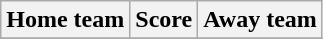<table class="wikitable" style="text-align: center">
<tr>
<th>Home team</th>
<th>Score</th>
<th>Away team</th>
</tr>
<tr>
</tr>
</table>
